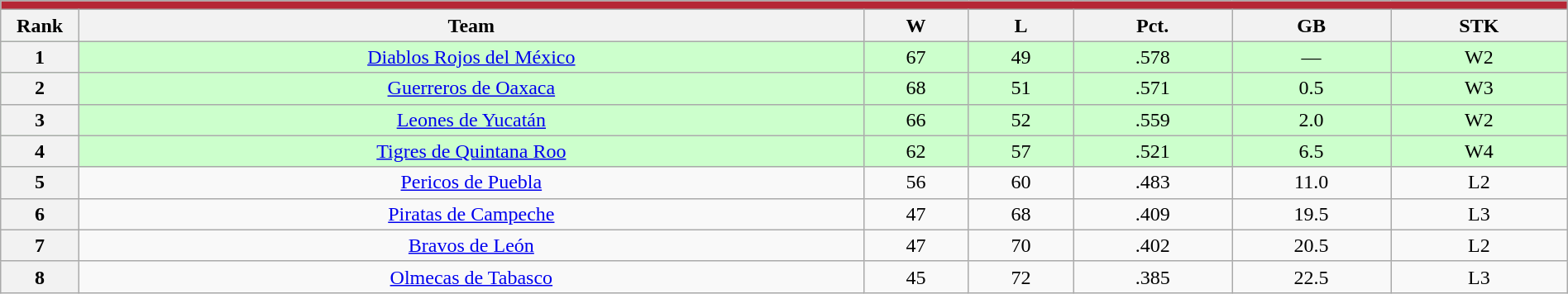<table class="wikitable plainrowheaders" width="100%" style="text-align:center;">
<tr>
<th style="background:#B52735;" colspan="7"></th>
</tr>
<tr>
<th scope="col" width="5%">Rank</th>
<th>Team</th>
<th>W</th>
<th>L</th>
<th>Pct.</th>
<th>GB</th>
<th>STK</th>
</tr>
<tr style="background-color:#ccffcc;">
<th>1</th>
<td><a href='#'>Diablos Rojos del México</a></td>
<td>67</td>
<td>49</td>
<td>.578</td>
<td>—</td>
<td>W2</td>
</tr>
<tr style="background-color:#ccffcc;">
<th>2</th>
<td><a href='#'>Guerreros de Oaxaca</a></td>
<td>68</td>
<td>51</td>
<td>.571</td>
<td>0.5</td>
<td>W3</td>
</tr>
<tr style="background-color:#ccffcc;">
<th>3</th>
<td><a href='#'>Leones de Yucatán</a></td>
<td>66</td>
<td>52</td>
<td>.559</td>
<td>2.0</td>
<td>W2</td>
</tr>
<tr style="background-color:#ccffcc;">
<th>4</th>
<td><a href='#'>Tigres de Quintana Roo</a></td>
<td>62</td>
<td>57</td>
<td>.521</td>
<td>6.5</td>
<td>W4</td>
</tr>
<tr>
<th>5</th>
<td><a href='#'>Pericos de Puebla</a></td>
<td>56</td>
<td>60</td>
<td>.483</td>
<td>11.0</td>
<td>L2</td>
</tr>
<tr>
<th>6</th>
<td><a href='#'>Piratas de Campeche</a></td>
<td>47</td>
<td>68</td>
<td>.409</td>
<td>19.5</td>
<td>L3</td>
</tr>
<tr>
<th>7</th>
<td><a href='#'>Bravos de León</a></td>
<td>47</td>
<td>70</td>
<td>.402</td>
<td>20.5</td>
<td>L2</td>
</tr>
<tr>
<th>8</th>
<td><a href='#'>Olmecas de Tabasco</a></td>
<td>45</td>
<td>72</td>
<td>.385</td>
<td>22.5</td>
<td>L3</td>
</tr>
</table>
